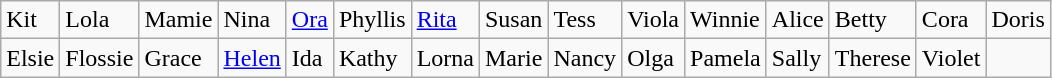<table class="wikitable">
<tr>
<td>Kit</td>
<td>Lola</td>
<td>Mamie</td>
<td>Nina</td>
<td><a href='#'>Ora</a></td>
<td>Phyllis</td>
<td><a href='#'>Rita</a></td>
<td>Susan</td>
<td>Tess</td>
<td>Viola</td>
<td>Winnie</td>
<td>Alice</td>
<td>Betty</td>
<td>Cora</td>
<td>Doris</td>
</tr>
<tr>
<td>Elsie</td>
<td>Flossie</td>
<td>Grace</td>
<td><a href='#'>Helen</a></td>
<td>Ida</td>
<td>Kathy</td>
<td>Lorna</td>
<td>Marie</td>
<td>Nancy</td>
<td>Olga</td>
<td>Pamela</td>
<td>Sally</td>
<td>Therese</td>
<td>Violet</td>
</tr>
</table>
